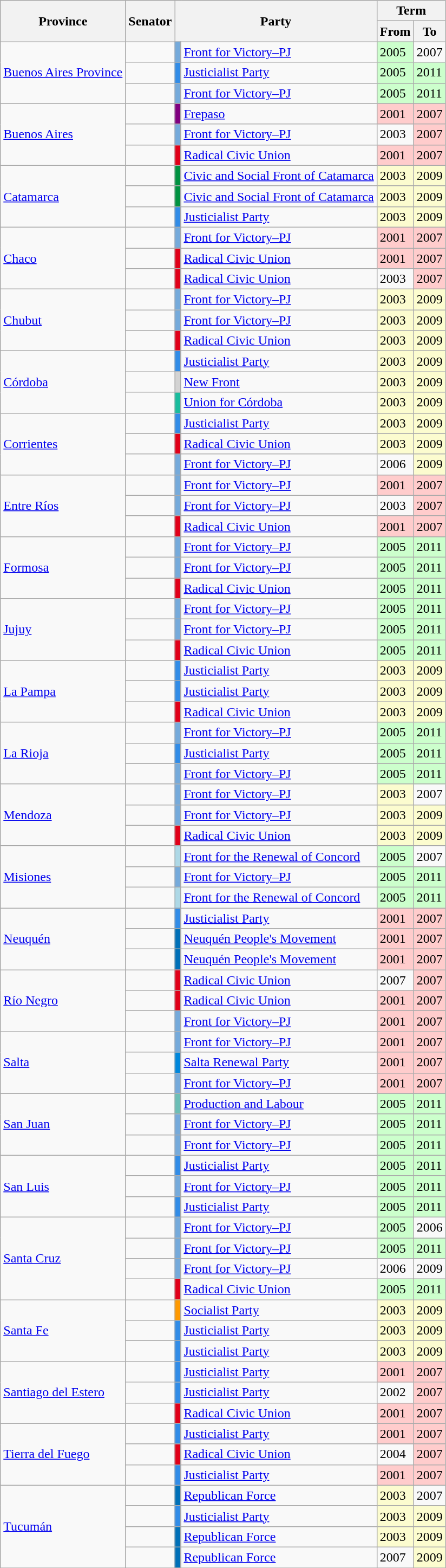<table class="sortable wikitable">
<tr>
<th rowspan=2>Province</th>
<th rowspan=2>Senator</th>
<th colspan=2 rowspan=2>Party</th>
<th colspan=2>Term</th>
</tr>
<tr>
<th>From</th>
<th>To</th>
</tr>
<tr>
<td rowspan=3><a href='#'>Buenos Aires Province</a></td>
<td></td>
<td bgcolor=#75AADB></td>
<td><a href='#'>Front for Victory–PJ</a></td>
<td bgcolor=#cfc>2005</td>
<td>2007</td>
</tr>
<tr>
<td></td>
<td bgcolor=#318CE7></td>
<td><a href='#'>Justicialist Party</a></td>
<td bgcolor=#cfc>2005</td>
<td bgcolor=#cfc>2011</td>
</tr>
<tr>
<td></td>
<td bgcolor=#75AADB></td>
<td><a href='#'>Front for Victory–PJ</a></td>
<td bgcolor=#cfc>2005</td>
<td bgcolor=#cfc>2011</td>
</tr>
<tr>
<td rowspan=3><a href='#'>Buenos Aires</a></td>
<td></td>
<td bgcolor=purple></td>
<td><a href='#'>Frepaso</a></td>
<td bgcolor="#fcc">2001</td>
<td bgcolor="#fcc">2007</td>
</tr>
<tr>
<td></td>
<td bgcolor=#75AADB></td>
<td><a href='#'>Front for Victory–PJ</a></td>
<td>2003</td>
<td bgcolor="#fcc">2007</td>
</tr>
<tr>
<td></td>
<td bgcolor=#E10019></td>
<td><a href='#'>Radical Civic Union</a></td>
<td bgcolor="#fcc">2001</td>
<td bgcolor="#fcc">2007</td>
</tr>
<tr>
<td rowspan=3><a href='#'>Catamarca</a></td>
<td></td>
<td bgcolor=#009241></td>
<td><a href='#'>Civic and Social Front of Catamarca</a></td>
<td bgcolor=#fcfccf>2003</td>
<td bgcolor=#fcfccf>2009</td>
</tr>
<tr>
<td></td>
<td bgcolor=#009241></td>
<td><a href='#'>Civic and Social Front of Catamarca</a></td>
<td bgcolor=#fcfccf>2003</td>
<td bgcolor=#fcfccf>2009</td>
</tr>
<tr>
<td></td>
<td bgcolor=#318CE7></td>
<td><a href='#'>Justicialist Party</a></td>
<td bgcolor=#fcfccf>2003</td>
<td bgcolor=#fcfccf>2009</td>
</tr>
<tr>
<td rowspan=3><a href='#'>Chaco</a></td>
<td></td>
<td bgcolor=#75AADB></td>
<td><a href='#'>Front for Victory–PJ</a></td>
<td bgcolor="#fcc">2001</td>
<td bgcolor="#fcc">2007</td>
</tr>
<tr>
<td></td>
<td bgcolor=#E10019></td>
<td><a href='#'>Radical Civic Union</a></td>
<td bgcolor="#fcc">2001</td>
<td bgcolor="#fcc">2007</td>
</tr>
<tr>
<td></td>
<td bgcolor=#E10019></td>
<td><a href='#'>Radical Civic Union</a></td>
<td>2003</td>
<td bgcolor="#fcc">2007</td>
</tr>
<tr>
<td rowspan=3><a href='#'>Chubut</a></td>
<td></td>
<td bgcolor=#75AADB></td>
<td><a href='#'>Front for Victory–PJ</a></td>
<td bgcolor=#fcfccf>2003</td>
<td bgcolor=#fcfccf>2009</td>
</tr>
<tr>
<td></td>
<td bgcolor=#75AADB></td>
<td><a href='#'>Front for Victory–PJ</a></td>
<td bgcolor=#fcfccf>2003</td>
<td bgcolor=#fcfccf>2009</td>
</tr>
<tr>
<td></td>
<td bgcolor=#E10019></td>
<td><a href='#'>Radical Civic Union</a></td>
<td bgcolor=#fcfccf>2003</td>
<td bgcolor=#fcfccf>2009</td>
</tr>
<tr>
<td rowspan=3><a href='#'>Córdoba</a></td>
<td></td>
<td bgcolor=#318CE7></td>
<td><a href='#'>Justicialist Party</a></td>
<td bgcolor=#fcfccf>2003</td>
<td bgcolor=#fcfccf>2009</td>
</tr>
<tr>
<td></td>
<td bgcolor=#D3D3D3></td>
<td><a href='#'>New Front</a></td>
<td bgcolor=#fcfccf>2003</td>
<td bgcolor=#fcfccf>2009</td>
</tr>
<tr>
<td></td>
<td bgcolor=#19bc9d></td>
<td><a href='#'>Union for Córdoba</a></td>
<td bgcolor=#fcfccf>2003</td>
<td bgcolor=#fcfccf>2009</td>
</tr>
<tr>
<td rowspan=3><a href='#'>Corrientes</a></td>
<td></td>
<td bgcolor=#318CE7></td>
<td><a href='#'>Justicialist Party</a></td>
<td bgcolor=#fcfccf>2003</td>
<td bgcolor=#fcfccf>2009</td>
</tr>
<tr>
<td></td>
<td bgcolor=#E10019></td>
<td><a href='#'>Radical Civic Union</a></td>
<td bgcolor=#fcfccf>2003</td>
<td bgcolor=#fcfccf>2009</td>
</tr>
<tr>
<td></td>
<td bgcolor=#75AADB></td>
<td><a href='#'>Front for Victory–PJ</a></td>
<td>2006</td>
<td bgcolor=#fcfccf>2009</td>
</tr>
<tr>
<td rowspan=3><a href='#'>Entre Ríos</a></td>
<td></td>
<td bgcolor=#75AADB></td>
<td><a href='#'>Front for Victory–PJ</a></td>
<td bgcolor="#fcc">2001</td>
<td bgcolor="#fcc">2007</td>
</tr>
<tr>
<td></td>
<td bgcolor=#75AADB></td>
<td><a href='#'>Front for Victory–PJ</a></td>
<td>2003</td>
<td bgcolor="#fcc">2007</td>
</tr>
<tr>
<td></td>
<td bgcolor=#E10019></td>
<td><a href='#'>Radical Civic Union</a></td>
<td bgcolor="#fcc">2001</td>
<td bgcolor="#fcc">2007</td>
</tr>
<tr>
<td rowspan=3><a href='#'>Formosa</a></td>
<td></td>
<td bgcolor=#75AADB></td>
<td><a href='#'>Front for Victory–PJ</a></td>
<td bgcolor=#cfc>2005</td>
<td bgcolor=#cfc>2011</td>
</tr>
<tr>
<td></td>
<td bgcolor=#75AADB></td>
<td><a href='#'>Front for Victory–PJ</a></td>
<td bgcolor=#cfc>2005</td>
<td bgcolor=#cfc>2011</td>
</tr>
<tr>
<td></td>
<td bgcolor=#E10019></td>
<td><a href='#'>Radical Civic Union</a></td>
<td bgcolor=#cfc>2005</td>
<td bgcolor=#cfc>2011</td>
</tr>
<tr>
<td rowspan=3><a href='#'>Jujuy</a></td>
<td></td>
<td bgcolor=#75AADB></td>
<td><a href='#'>Front for Victory–PJ</a></td>
<td bgcolor=#cfc>2005</td>
<td bgcolor=#cfc>2011</td>
</tr>
<tr>
<td></td>
<td bgcolor=#75AADB></td>
<td><a href='#'>Front for Victory–PJ</a></td>
<td bgcolor=#cfc>2005</td>
<td bgcolor=#cfc>2011</td>
</tr>
<tr>
<td></td>
<td bgcolor=#E10019></td>
<td><a href='#'>Radical Civic Union</a></td>
<td bgcolor=#cfc>2005</td>
<td bgcolor=#cfc>2011</td>
</tr>
<tr>
<td rowspan=3><a href='#'>La Pampa</a></td>
<td></td>
<td bgcolor=#318CE7></td>
<td><a href='#'>Justicialist Party</a></td>
<td bgcolor=#fcfccf>2003</td>
<td bgcolor=#fcfccf>2009</td>
</tr>
<tr>
<td></td>
<td bgcolor=#318CE7></td>
<td><a href='#'>Justicialist Party</a></td>
<td bgcolor=#fcfccf>2003</td>
<td bgcolor=#fcfccf>2009</td>
</tr>
<tr>
<td></td>
<td bgcolor=#E10019></td>
<td><a href='#'>Radical Civic Union</a></td>
<td bgcolor=#fcfccf>2003</td>
<td bgcolor=#fcfccf>2009</td>
</tr>
<tr>
<td rowspan=3><a href='#'>La Rioja</a></td>
<td></td>
<td bgcolor=#75AADB></td>
<td><a href='#'>Front for Victory–PJ</a></td>
<td bgcolor=#cfc>2005</td>
<td bgcolor=#cfc>2011</td>
</tr>
<tr>
<td></td>
<td bgcolor=#318CE7></td>
<td><a href='#'>Justicialist Party</a></td>
<td bgcolor=#cfc>2005</td>
<td bgcolor=#cfc>2011</td>
</tr>
<tr>
<td></td>
<td bgcolor=#75AADB></td>
<td><a href='#'>Front for Victory–PJ</a></td>
<td bgcolor=#cfc>2005</td>
<td bgcolor=#cfc>2011</td>
</tr>
<tr>
<td rowspan=3><a href='#'>Mendoza</a></td>
<td></td>
<td bgcolor=#75AADB></td>
<td><a href='#'>Front for Victory–PJ</a></td>
<td bgcolor=#fcfccf>2003</td>
<td>2007</td>
</tr>
<tr>
<td></td>
<td bgcolor=#75AADB></td>
<td><a href='#'>Front for Victory–PJ</a></td>
<td bgcolor=#fcfccf>2003</td>
<td bgcolor=#fcfccf>2009</td>
</tr>
<tr>
<td></td>
<td bgcolor=#E10019></td>
<td><a href='#'>Radical Civic Union</a></td>
<td bgcolor=#fcfccf>2003</td>
<td bgcolor=#fcfccf>2009</td>
</tr>
<tr>
<td rowspan=3><a href='#'>Misiones</a></td>
<td></td>
<td bgcolor=#ADD8E6></td>
<td><a href='#'>Front for the Renewal of Concord</a></td>
<td bgcolor=#cfc>2005</td>
<td>2007</td>
</tr>
<tr>
<td></td>
<td bgcolor=#75AADB></td>
<td><a href='#'>Front for Victory–PJ</a></td>
<td bgcolor=#cfc>2005</td>
<td bgcolor=#cfc>2011</td>
</tr>
<tr>
<td></td>
<td bgcolor=#ADD8E6></td>
<td><a href='#'>Front for the Renewal of Concord</a></td>
<td bgcolor=#cfc>2005</td>
<td bgcolor=#cfc>2011</td>
</tr>
<tr>
<td rowspan=3><a href='#'>Neuquén</a></td>
<td></td>
<td bgcolor=#318CE7></td>
<td><a href='#'>Justicialist Party</a></td>
<td bgcolor="#fcc">2001</td>
<td bgcolor="#fcc">2007</td>
</tr>
<tr>
<td></td>
<td bgcolor=#0070b8></td>
<td><a href='#'>Neuquén People's Movement</a></td>
<td bgcolor="#fcc">2001</td>
<td bgcolor="#fcc">2007</td>
</tr>
<tr>
<td></td>
<td bgcolor=#0070b8></td>
<td><a href='#'>Neuquén People's Movement</a></td>
<td bgcolor="#fcc">2001</td>
<td bgcolor="#fcc">2007</td>
</tr>
<tr>
<td rowspan=3><a href='#'>Río Negro</a></td>
<td></td>
<td bgcolor=#E10019></td>
<td><a href='#'>Radical Civic Union</a></td>
<td>2007</td>
<td bgcolor="#fcc">2007</td>
</tr>
<tr>
<td></td>
<td bgcolor=#E10019></td>
<td><a href='#'>Radical Civic Union</a></td>
<td bgcolor="#fcc">2001</td>
<td bgcolor="#fcc">2007</td>
</tr>
<tr>
<td></td>
<td bgcolor=#75AADB></td>
<td><a href='#'>Front for Victory–PJ</a></td>
<td bgcolor="#fcc">2001</td>
<td bgcolor="#fcc">2007</td>
</tr>
<tr>
<td rowspan=3><a href='#'>Salta</a></td>
<td></td>
<td bgcolor=#75AADB></td>
<td><a href='#'>Front for Victory–PJ</a></td>
<td bgcolor="#fcc">2001</td>
<td bgcolor="#fcc">2007</td>
</tr>
<tr>
<td></td>
<td bgcolor=#0087DC></td>
<td><a href='#'>Salta Renewal Party</a></td>
<td bgcolor="#fcc">2001</td>
<td bgcolor="#fcc">2007</td>
</tr>
<tr>
<td></td>
<td bgcolor=#75AADB></td>
<td><a href='#'>Front for Victory–PJ</a></td>
<td bgcolor="#fcc">2001</td>
<td bgcolor="#fcc">2007</td>
</tr>
<tr>
<td rowspan=3><a href='#'>San Juan</a></td>
<td></td>
<td bgcolor=#6bbeb6></td>
<td><a href='#'>Production and Labour</a></td>
<td bgcolor=#cfc>2005</td>
<td bgcolor=#cfc>2011</td>
</tr>
<tr>
<td></td>
<td bgcolor=#75AADB></td>
<td><a href='#'>Front for Victory–PJ</a></td>
<td bgcolor=#cfc>2005</td>
<td bgcolor=#cfc>2011</td>
</tr>
<tr>
<td></td>
<td bgcolor=#75AADB></td>
<td><a href='#'>Front for Victory–PJ</a></td>
<td bgcolor=#cfc>2005</td>
<td bgcolor=#cfc>2011</td>
</tr>
<tr>
<td rowspan=3><a href='#'>San Luis</a></td>
<td></td>
<td bgcolor=#318CE7></td>
<td><a href='#'>Justicialist Party</a></td>
<td bgcolor=#cfc>2005</td>
<td bgcolor=#cfc>2011</td>
</tr>
<tr>
<td></td>
<td bgcolor=#75AADB></td>
<td><a href='#'>Front for Victory–PJ</a></td>
<td bgcolor=#cfc>2005</td>
<td bgcolor=#cfc>2011</td>
</tr>
<tr>
<td></td>
<td bgcolor=#318CE7></td>
<td><a href='#'>Justicialist Party</a></td>
<td bgcolor=#cfc>2005</td>
<td bgcolor=#cfc>2011</td>
</tr>
<tr>
<td rowspan=4><a href='#'>Santa Cruz</a></td>
<td></td>
<td bgcolor=#75AADB></td>
<td><a href='#'>Front for Victory–PJ</a></td>
<td bgcolor=#cfc>2005</td>
<td>2006</td>
</tr>
<tr>
<td></td>
<td bgcolor=#75AADB></td>
<td><a href='#'>Front for Victory–PJ</a></td>
<td bgcolor=#cfc>2005</td>
<td bgcolor=#cfc>2011</td>
</tr>
<tr>
<td></td>
<td bgcolor=#75AADB></td>
<td><a href='#'>Front for Victory–PJ</a></td>
<td>2006</td>
<td>2009</td>
</tr>
<tr>
<td></td>
<td bgcolor=#E10019></td>
<td><a href='#'>Radical Civic Union</a></td>
<td bgcolor=#cfc>2005</td>
<td bgcolor=#cfc>2011</td>
</tr>
<tr>
<td rowspan=3><a href='#'>Santa Fe</a></td>
<td></td>
<td bgcolor=#FF9900></td>
<td><a href='#'>Socialist Party</a></td>
<td bgcolor=#fcfccf>2003</td>
<td bgcolor=#fcfccf>2009</td>
</tr>
<tr>
<td></td>
<td bgcolor=#318CE7></td>
<td><a href='#'>Justicialist Party</a></td>
<td bgcolor=#fcfccf>2003</td>
<td bgcolor=#fcfccf>2009</td>
</tr>
<tr>
<td></td>
<td bgcolor=#318CE7></td>
<td><a href='#'>Justicialist Party</a></td>
<td bgcolor=#fcfccf>2003</td>
<td bgcolor=#fcfccf>2009</td>
</tr>
<tr>
<td rowspan=3><a href='#'>Santiago del Estero</a></td>
<td></td>
<td bgcolor=#318CE7></td>
<td><a href='#'>Justicialist Party</a></td>
<td bgcolor="#fcc">2001</td>
<td bgcolor="#fcc">2007</td>
</tr>
<tr>
<td></td>
<td bgcolor=#318CE7></td>
<td><a href='#'>Justicialist Party</a></td>
<td>2002</td>
<td bgcolor="#fcc">2007</td>
</tr>
<tr>
<td></td>
<td bgcolor=#E10019></td>
<td><a href='#'>Radical Civic Union</a></td>
<td bgcolor="#fcc">2001</td>
<td bgcolor="#fcc">2007</td>
</tr>
<tr>
<td rowspan=3><a href='#'>Tierra del Fuego</a></td>
<td></td>
<td bgcolor=#318CE7></td>
<td><a href='#'>Justicialist Party</a></td>
<td bgcolor="#fcc">2001</td>
<td bgcolor="#fcc">2007</td>
</tr>
<tr>
<td></td>
<td bgcolor=#E10019></td>
<td><a href='#'>Radical Civic Union</a></td>
<td>2004</td>
<td bgcolor="#fcc">2007</td>
</tr>
<tr>
<td></td>
<td bgcolor=#318CE7></td>
<td><a href='#'>Justicialist Party</a></td>
<td bgcolor="#fcc">2001</td>
<td bgcolor="#fcc">2007</td>
</tr>
<tr>
<td rowspan=4><a href='#'>Tucumán</a></td>
<td></td>
<td bgcolor=#0070B8></td>
<td><a href='#'>Republican Force</a></td>
<td bgcolor=#fcfccf>2003</td>
<td>2007</td>
</tr>
<tr>
<td></td>
<td bgcolor=#318CE7></td>
<td><a href='#'>Justicialist Party</a></td>
<td bgcolor=#fcfccf>2003</td>
<td bgcolor=#fcfccf>2009</td>
</tr>
<tr>
<td></td>
<td bgcolor=#0070B8></td>
<td><a href='#'>Republican Force</a></td>
<td bgcolor=#fcfccf>2003</td>
<td bgcolor=#fcfccf>2009</td>
</tr>
<tr>
<td></td>
<td bgcolor=#0070B8></td>
<td><a href='#'>Republican Force</a></td>
<td>2007</td>
<td bgcolor=#fcfccf>2009</td>
</tr>
<tr>
</tr>
</table>
